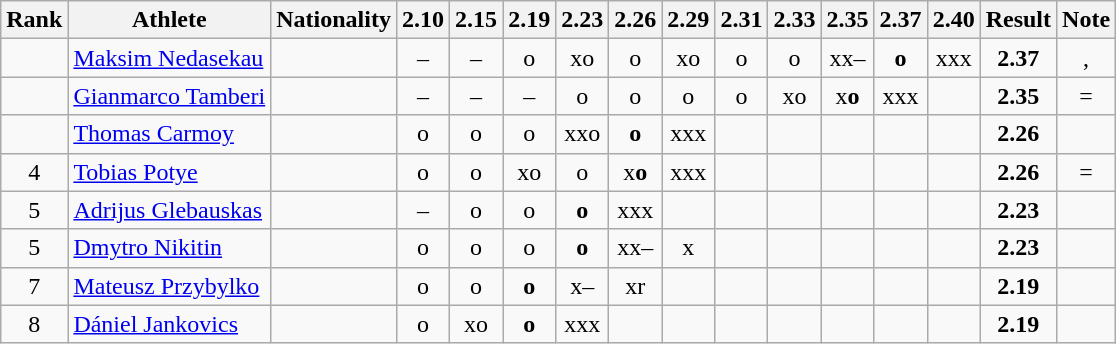<table class="wikitable sortable" style="text-align:center">
<tr>
<th>Rank</th>
<th>Athlete</th>
<th>Nationality</th>
<th>2.10</th>
<th>2.15</th>
<th>2.19</th>
<th>2.23</th>
<th>2.26</th>
<th>2.29</th>
<th>2.31</th>
<th>2.33</th>
<th>2.35</th>
<th>2.37</th>
<th>2.40</th>
<th>Result</th>
<th>Note</th>
</tr>
<tr>
<td></td>
<td align=left><a href='#'>Maksim Nedasekau</a></td>
<td align=left></td>
<td>–</td>
<td>–</td>
<td>o</td>
<td>xo</td>
<td>o</td>
<td>xo</td>
<td>o</td>
<td>o</td>
<td>xx–</td>
<td><strong>o</strong></td>
<td>xxx</td>
<td><strong>2.37</strong></td>
<td>, </td>
</tr>
<tr>
<td></td>
<td align=left><a href='#'>Gianmarco Tamberi</a></td>
<td align=left></td>
<td>–</td>
<td>–</td>
<td>–</td>
<td>o</td>
<td>o</td>
<td>o</td>
<td>o</td>
<td>xo</td>
<td>x<strong>o</strong></td>
<td>xxx</td>
<td></td>
<td><strong>2.35</strong></td>
<td>=</td>
</tr>
<tr>
<td></td>
<td align=left><a href='#'>Thomas Carmoy</a></td>
<td align=left></td>
<td>o</td>
<td>o</td>
<td>o</td>
<td>xxo</td>
<td><strong>o</strong></td>
<td>xxx</td>
<td></td>
<td></td>
<td></td>
<td></td>
<td></td>
<td><strong>2.26</strong></td>
<td></td>
</tr>
<tr>
<td>4</td>
<td align=left><a href='#'>Tobias Potye</a></td>
<td align=left></td>
<td>o</td>
<td>o</td>
<td>xo</td>
<td>o</td>
<td>x<strong>o</strong></td>
<td>xxx</td>
<td></td>
<td></td>
<td></td>
<td></td>
<td></td>
<td><strong>2.26</strong></td>
<td>=</td>
</tr>
<tr>
<td>5</td>
<td align=left><a href='#'>Adrijus Glebauskas</a></td>
<td align=left></td>
<td>–</td>
<td>o</td>
<td>o</td>
<td><strong>o</strong></td>
<td>xxx</td>
<td></td>
<td></td>
<td></td>
<td></td>
<td></td>
<td></td>
<td><strong>2.23</strong></td>
<td></td>
</tr>
<tr>
<td>5</td>
<td align=left><a href='#'>Dmytro Nikitin</a></td>
<td align=left></td>
<td>o</td>
<td>o</td>
<td>o</td>
<td><strong>o</strong></td>
<td>xx–</td>
<td>x</td>
<td></td>
<td></td>
<td></td>
<td></td>
<td></td>
<td><strong>2.23</strong></td>
<td></td>
</tr>
<tr>
<td>7</td>
<td align=left><a href='#'>Mateusz Przybylko</a></td>
<td align=left></td>
<td>o</td>
<td>o</td>
<td><strong>o</strong></td>
<td>x–</td>
<td>xr</td>
<td></td>
<td></td>
<td></td>
<td></td>
<td></td>
<td></td>
<td><strong>2.19</strong></td>
<td></td>
</tr>
<tr>
<td>8</td>
<td align=left><a href='#'>Dániel Jankovics</a></td>
<td align=left></td>
<td>o</td>
<td>xo</td>
<td><strong>o</strong></td>
<td>xxx</td>
<td></td>
<td></td>
<td></td>
<td></td>
<td></td>
<td></td>
<td></td>
<td><strong>2.19</strong></td>
<td></td>
</tr>
</table>
